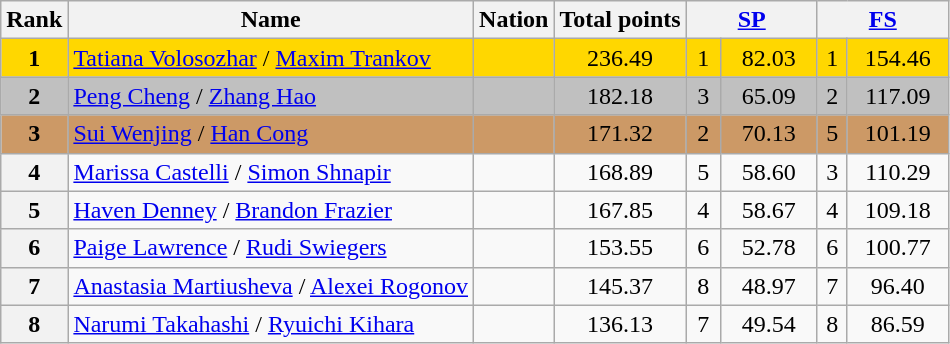<table class="wikitable sortable">
<tr>
<th>Rank</th>
<th>Name</th>
<th>Nation</th>
<th>Total points</th>
<th colspan="2" width="80px"><a href='#'>SP</a></th>
<th colspan="2" width="80px"><a href='#'>FS</a></th>
</tr>
<tr bgcolor="gold">
<td align="center"><strong>1</strong></td>
<td><a href='#'>Tatiana Volosozhar</a> / <a href='#'>Maxim Trankov</a></td>
<td></td>
<td align="center">236.49</td>
<td align="center">1</td>
<td align="center">82.03</td>
<td align="center">1</td>
<td align="center">154.46</td>
</tr>
<tr bgcolor="silver">
<td align="center"><strong>2</strong></td>
<td><a href='#'>Peng Cheng</a> / <a href='#'>Zhang Hao</a></td>
<td></td>
<td align="center">182.18</td>
<td align="center">3</td>
<td align="center">65.09</td>
<td align="center">2</td>
<td align="center">117.09</td>
</tr>
<tr bgcolor="cc9966">
<td align="center"><strong>3</strong></td>
<td><a href='#'>Sui Wenjing</a> / <a href='#'>Han Cong</a></td>
<td></td>
<td align="center">171.32</td>
<td align="center">2</td>
<td align="center">70.13</td>
<td align="center">5</td>
<td align="center">101.19</td>
</tr>
<tr>
<th>4</th>
<td><a href='#'>Marissa Castelli</a> / <a href='#'>Simon Shnapir</a></td>
<td></td>
<td align="center">168.89</td>
<td align="center">5</td>
<td align="center">58.60</td>
<td align="center">3</td>
<td align="center">110.29</td>
</tr>
<tr>
<th>5</th>
<td><a href='#'>Haven Denney</a> / <a href='#'>Brandon Frazier</a></td>
<td></td>
<td align="center">167.85</td>
<td align="center">4</td>
<td align="center">58.67</td>
<td align="center">4</td>
<td align="center">109.18</td>
</tr>
<tr>
<th>6</th>
<td><a href='#'>Paige Lawrence</a> / <a href='#'>Rudi Swiegers</a></td>
<td></td>
<td align="center">153.55</td>
<td align="center">6</td>
<td align="center">52.78</td>
<td align="center">6</td>
<td align="center">100.77</td>
</tr>
<tr>
<th>7</th>
<td><a href='#'>Anastasia Martiusheva</a> / <a href='#'>Alexei Rogonov</a></td>
<td></td>
<td align="center">145.37</td>
<td align="center">8</td>
<td align="center">48.97</td>
<td align="center">7</td>
<td align="center">96.40</td>
</tr>
<tr>
<th>8</th>
<td><a href='#'>Narumi Takahashi</a> / <a href='#'>Ryuichi Kihara</a></td>
<td></td>
<td align="center">136.13</td>
<td align="center">7</td>
<td align="center">49.54</td>
<td align="center">8</td>
<td align="center">86.59</td>
</tr>
</table>
